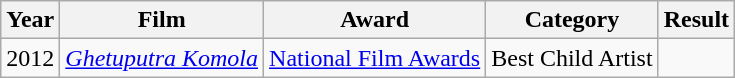<table class="wikitable sortable">
<tr>
<th>Year</th>
<th>Film</th>
<th>Award</th>
<th>Category</th>
<th>Result</th>
</tr>
<tr>
<td>2012</td>
<td><em><a href='#'>Ghetuputra Komola</a></em></td>
<td><a href='#'>National Film Awards</a></td>
<td>Best Child Artist</td>
<td></td>
</tr>
</table>
